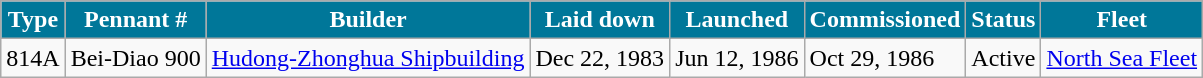<table class="wikitable">
<tr>
<th style="background:#079;color:#fff;">Type</th>
<th style="background:#079;color:#fff;">Pennant #</th>
<th style="background:#079;color:#fff;">Builder</th>
<th style="background:#079;color:#fff;">Laid down</th>
<th style="background:#079;color:#fff;">Launched</th>
<th style="background:#079;color:#fff;">Commissioned</th>
<th style="background:#079;color:#fff;">Status</th>
<th style="background:#079;color:#fff;">Fleet</th>
</tr>
<tr>
<td>814A</td>
<td>Bei-Diao 900</td>
<td><a href='#'>Hudong-Zhonghua Shipbuilding</a></td>
<td>Dec 22, 1983</td>
<td>Jun 12, 1986</td>
<td>Oct 29, 1986</td>
<td>Active</td>
<td><a href='#'>North Sea Fleet</a></td>
</tr>
</table>
